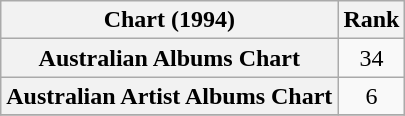<table class="wikitable sortable plainrowheaders" style="text-align:center">
<tr>
<th scope="col">Chart (1994)</th>
<th scope="col">Rank</th>
</tr>
<tr>
<th scope="row">Australian Albums Chart</th>
<td>34</td>
</tr>
<tr>
<th scope="row">Australian Artist Albums Chart</th>
<td>6</td>
</tr>
<tr>
</tr>
</table>
